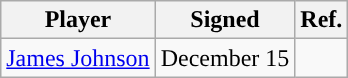<table class="wikitable sortable sortable" style="text-align: center">
<tr>
<th>Player</th>
<th>Signed</th>
<th>Ref.</th>
</tr>
<tr>
<td><a href='#'>James Johnson</a></td>
<td>December 15</td>
<td></td>
</tr>
</table>
